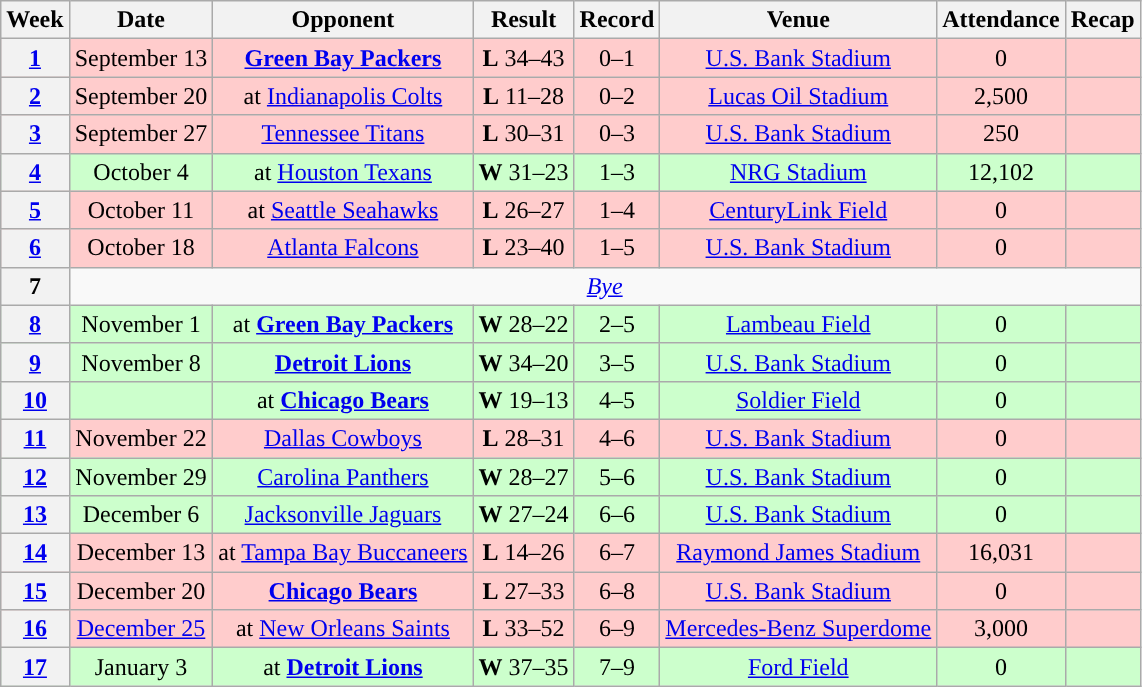<table class="wikitable" style="text-align:center">
<tr>
<th>Week</th>
<th>Date</th>
<th>Opponent</th>
<th>Result</th>
<th>Record</th>
<th>Venue</th>
<th>Attendance</th>
<th>Recap</th>
</tr>
<tr style="background:#fcc">
<th><a href='#'>1</a></th>
<td>September 13</td>
<td><strong><a href='#'>Green Bay Packers</a></strong></td>
<td><strong>L</strong> 34–43</td>
<td>0–1</td>
<td><a href='#'>U.S. Bank Stadium</a></td>
<td>0</td>
<td></td>
</tr>
<tr style="background:#fcc">
<th><a href='#'>2</a></th>
<td>September 20</td>
<td>at <a href='#'>Indianapolis Colts</a></td>
<td><strong>L</strong> 11–28</td>
<td>0–2</td>
<td><a href='#'>Lucas Oil Stadium</a></td>
<td>2,500</td>
<td></td>
</tr>
<tr style="background:#fcc">
<th><a href='#'>3</a></th>
<td>September 27</td>
<td><a href='#'>Tennessee Titans</a></td>
<td><strong>L</strong> 30–31</td>
<td>0–3</td>
<td><a href='#'>U.S. Bank Stadium</a></td>
<td>250</td>
<td></td>
</tr>
<tr style="background:#cfc">
<th><a href='#'>4</a></th>
<td>October 4</td>
<td>at <a href='#'>Houston Texans</a></td>
<td><strong>W</strong> 31–23</td>
<td>1–3</td>
<td><a href='#'>NRG Stadium</a></td>
<td>12,102</td>
<td></td>
</tr>
<tr style="background:#fcc">
<th><a href='#'>5</a></th>
<td>October 11</td>
<td>at <a href='#'>Seattle Seahawks</a></td>
<td><strong>L</strong> 26–27</td>
<td>1–4</td>
<td><a href='#'>CenturyLink Field</a></td>
<td>0</td>
<td></td>
</tr>
<tr style="background:#fcc">
<th><a href='#'>6</a></th>
<td>October 18</td>
<td><a href='#'>Atlanta Falcons</a></td>
<td><strong>L</strong> 23–40</td>
<td>1–5</td>
<td><a href='#'>U.S. Bank Stadium</a></td>
<td>0</td>
<td></td>
</tr>
<tr>
<th>7</th>
<td colspan="7"><em><a href='#'>Bye</a></em></td>
</tr>
<tr style="background:#cfc">
<th><a href='#'>8</a></th>
<td>November 1</td>
<td>at <strong><a href='#'>Green Bay Packers</a></strong></td>
<td><strong>W</strong> 28–22</td>
<td>2–5</td>
<td><a href='#'>Lambeau Field</a></td>
<td>0</td>
<td></td>
</tr>
<tr style="background:#cfc">
<th><a href='#'>9</a></th>
<td>November 8</td>
<td><strong><a href='#'>Detroit Lions</a></strong></td>
<td><strong>W</strong> 34–20</td>
<td>3–5</td>
<td><a href='#'>U.S. Bank Stadium</a></td>
<td>0</td>
<td></td>
</tr>
<tr style="background:#cfc">
<th><a href='#'>10</a></th>
<td></td>
<td>at <strong><a href='#'>Chicago Bears</a></strong></td>
<td><strong>W</strong> 19–13</td>
<td>4–5</td>
<td><a href='#'>Soldier Field</a></td>
<td>0</td>
<td></td>
</tr>
<tr style="background:#fcc">
<th><a href='#'>11</a></th>
<td>November 22</td>
<td><a href='#'>Dallas Cowboys</a></td>
<td><strong>L</strong> 28–31</td>
<td>4–6</td>
<td><a href='#'>U.S. Bank Stadium</a></td>
<td>0</td>
<td></td>
</tr>
<tr style="background:#cfc">
<th><a href='#'>12</a></th>
<td>November 29</td>
<td><a href='#'>Carolina Panthers</a></td>
<td><strong>W</strong> 28–27</td>
<td>5–6</td>
<td><a href='#'>U.S. Bank Stadium</a></td>
<td>0</td>
<td></td>
</tr>
<tr style="background:#cfc">
<th><a href='#'>13</a></th>
<td>December 6</td>
<td><a href='#'>Jacksonville Jaguars</a></td>
<td><strong>W</strong> 27–24 </td>
<td>6–6</td>
<td><a href='#'>U.S. Bank Stadium</a></td>
<td>0</td>
<td></td>
</tr>
<tr style="background:#fcc">
<th><a href='#'>14</a></th>
<td>December 13</td>
<td>at <a href='#'>Tampa Bay Buccaneers</a></td>
<td><strong>L</strong> 14–26</td>
<td>6–7</td>
<td><a href='#'>Raymond James Stadium</a></td>
<td>16,031</td>
<td></td>
</tr>
<tr style="background:#fcc">
<th><a href='#'>15</a></th>
<td>December 20</td>
<td><strong><a href='#'>Chicago Bears</a></strong></td>
<td><strong>L</strong> 27–33</td>
<td>6–8</td>
<td><a href='#'>U.S. Bank Stadium</a></td>
<td>0</td>
<td></td>
</tr>
<tr style="background:#fcc">
<th><a href='#'>16</a></th>
<td><a href='#'>December 25</a></td>
<td>at <a href='#'>New Orleans Saints</a></td>
<td><strong>L</strong> 33–52</td>
<td>6–9</td>
<td><a href='#'>Mercedes-Benz Superdome</a></td>
<td>3,000</td>
<td></td>
</tr>
<tr style="background:#cfc">
<th><a href='#'>17</a></th>
<td>January 3</td>
<td>at <strong><a href='#'>Detroit Lions</a></strong></td>
<td><strong>W</strong> 37–35</td>
<td>7–9</td>
<td><a href='#'>Ford Field</a></td>
<td>0</td>
<td></td>
</tr>
</table>
